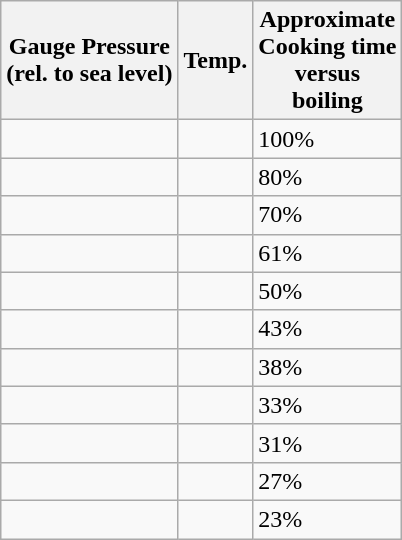<table class="wikitable floatright sortable">
<tr>
<th>Gauge Pressure<br>(rel. to sea level)</th>
<th>Temp.</th>
<th>Approximate<br>Cooking time<br>versus<br> boiling<br></th>
</tr>
<tr>
<td></td>
<td></td>
<td>100%</td>
</tr>
<tr>
<td></td>
<td></td>
<td>80%</td>
</tr>
<tr>
<td></td>
<td></td>
<td>70%</td>
</tr>
<tr>
<td></td>
<td></td>
<td>61%</td>
</tr>
<tr>
<td></td>
<td></td>
<td>50%</td>
</tr>
<tr>
<td></td>
<td></td>
<td>43%</td>
</tr>
<tr>
<td></td>
<td></td>
<td>38%</td>
</tr>
<tr>
<td></td>
<td></td>
<td>33%</td>
</tr>
<tr>
<td></td>
<td></td>
<td>31%</td>
</tr>
<tr>
<td></td>
<td></td>
<td>27%</td>
</tr>
<tr>
<td></td>
<td></td>
<td>23%</td>
</tr>
</table>
